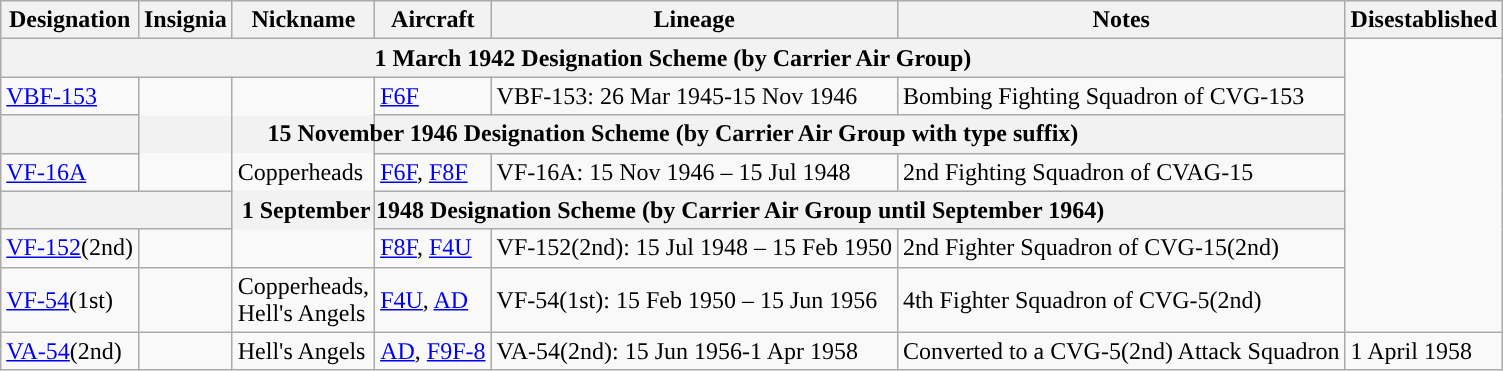<table class="wikitable">
<tr>
<th>Designation</th>
<th>Insignia</th>
<th>Nickname</th>
<th>Aircraft</th>
<th>Lineage</th>
<th>Notes</th>
<th>Disestablished</th>
</tr>
<tr>
<th colspan=6>1 March 1942 Designation Scheme (by Carrier Air Group)</th>
</tr>
<tr>
<td><a href='#'>VBF-153</a></td>
<td rowspan="3"></td>
<td rowspan="5">Copperheads</td>
<td><a href='#'>F6F</a></td>
<td>VBF-153: 26 Mar 1945-15 Nov 1946</td>
<td>Bombing Fighting Squadron of CVG-153</td>
</tr>
<tr>
<th colspan=6>15 November 1946 Designation Scheme (by Carrier Air Group with type suffix)</th>
</tr>
<tr>
<td><a href='#'>VF-16A</a></td>
<td><a href='#'>F6F</a>, <a href='#'>F8F</a></td>
<td>VF-16A: 15 Nov 1946 – 15 Jul 1948</td>
<td>2nd Fighting Squadron of CVAG-15</td>
</tr>
<tr>
<th colspan=6>1 September 1948 Designation Scheme (by Carrier Air Group until September 1964)</th>
</tr>
<tr>
<td><a href='#'>VF-152</a>(2nd)</td>
<td></td>
<td><a href='#'>F8F</a>, <a href='#'>F4U</a></td>
<td style="white-space: nowrap;">VF-152(2nd): 15 Jul 1948 – 15 Feb 1950</td>
<td>2nd Fighter Squadron of CVG-15(2nd)</td>
</tr>
<tr>
<td><a href='#'>VF-54</a>(1st)</td>
<td> </td>
<td>Copperheads,<br>Hell's Angels</td>
<td><a href='#'>F4U</a>, <a href='#'>AD</a></td>
<td>VF-54(1st): 15 Feb 1950 – 15 Jun 1956</td>
<td>4th Fighter Squadron of CVG-5(2nd)</td>
</tr>
<tr>
<td><a href='#'>VA-54</a>(2nd)</td>
<td></td>
<td>Hell's Angels</td>
<td><a href='#'>AD</a>, <a href='#'>F9F-8</a></td>
<td>VA-54(2nd): 15 Jun 1956-1 Apr 1958</td>
<td>Converted to a CVG-5(2nd) Attack Squadron</td>
<td>1 April 1958</td>
</tr>
</table>
